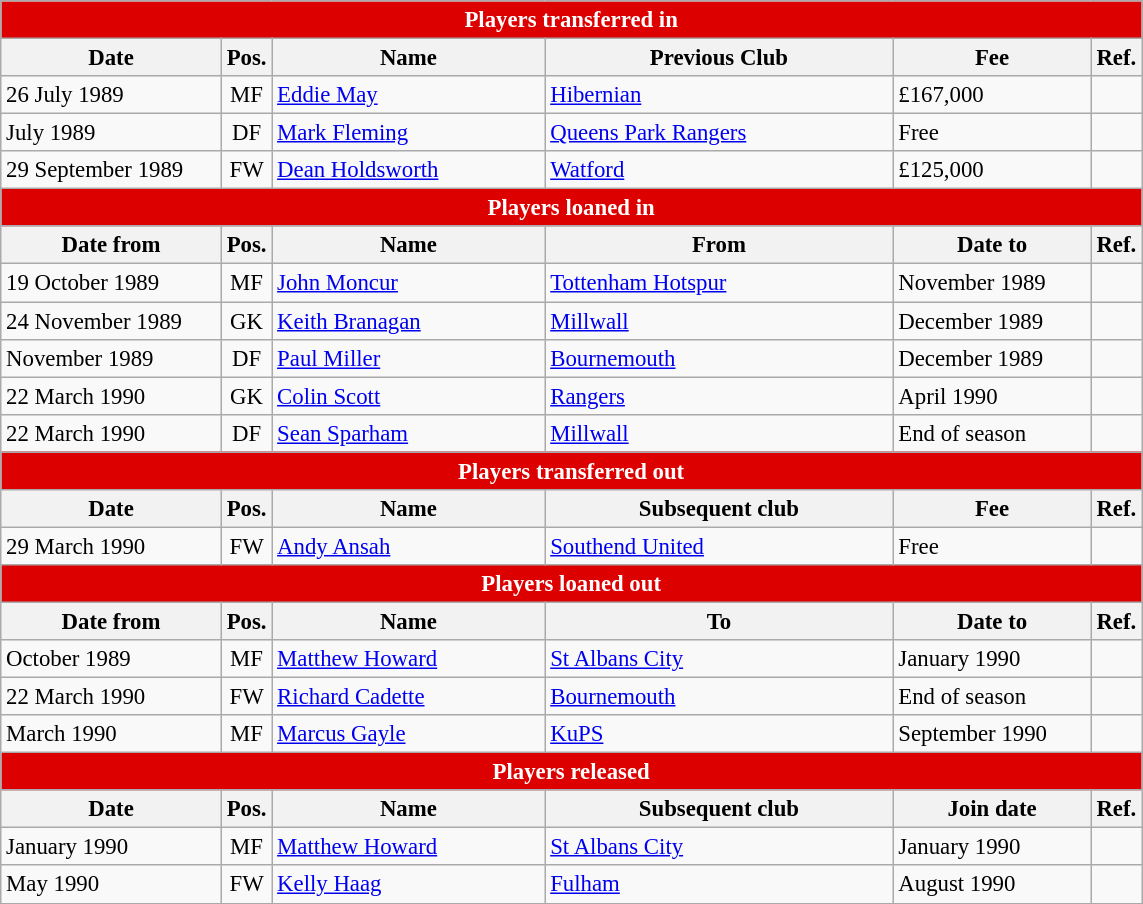<table class="wikitable" style="font-size:95%;" cellpadding="1">
<tr>
<th colspan="6" style="background:#d00; color:white; text-align:center;">Players transferred in</th>
</tr>
<tr>
<th style="width:140px;">Date</th>
<th style="width:25px;">Pos.</th>
<th style="width:175px;">Name</th>
<th style="width:225px;">Previous Club</th>
<th style="width:125px;">Fee</th>
<th style="width:25px;">Ref.</th>
</tr>
<tr>
<td>26 July 1989</td>
<td style="text-align:center;">MF</td>
<td> <a href='#'>Eddie May</a></td>
<td> <a href='#'>Hibernian</a></td>
<td>£167,000</td>
<td></td>
</tr>
<tr>
<td>July 1989</td>
<td style="text-align:center;">DF</td>
<td> <a href='#'>Mark Fleming</a></td>
<td> <a href='#'>Queens Park Rangers</a></td>
<td>Free</td>
<td></td>
</tr>
<tr>
<td>29 September 1989</td>
<td style="text-align:center;">FW</td>
<td> <a href='#'>Dean Holdsworth</a></td>
<td> <a href='#'>Watford</a></td>
<td>£125,000</td>
<td></td>
</tr>
<tr>
<th colspan="6" style="background:#d00; color:white; text-align:center;">Players loaned in</th>
</tr>
<tr>
<th>Date from</th>
<th>Pos.</th>
<th>Name</th>
<th>From</th>
<th>Date to</th>
<th>Ref.</th>
</tr>
<tr>
<td>19 October 1989</td>
<td style="text-align:center;">MF</td>
<td> <a href='#'>John Moncur</a></td>
<td> <a href='#'>Tottenham Hotspur</a></td>
<td>November 1989</td>
<td></td>
</tr>
<tr>
<td>24 November 1989</td>
<td style="text-align:center;">GK</td>
<td> <a href='#'>Keith Branagan</a></td>
<td> <a href='#'>Millwall</a></td>
<td>December 1989</td>
<td></td>
</tr>
<tr>
<td>November 1989</td>
<td style="text-align:center;">DF</td>
<td> <a href='#'>Paul Miller</a></td>
<td> <a href='#'>Bournemouth</a></td>
<td>December 1989</td>
<td></td>
</tr>
<tr>
<td>22 March 1990</td>
<td style="text-align:center;">GK</td>
<td> <a href='#'>Colin Scott</a></td>
<td> <a href='#'>Rangers</a></td>
<td>April 1990</td>
<td></td>
</tr>
<tr>
<td>22 March 1990</td>
<td style="text-align:center;">DF</td>
<td> <a href='#'>Sean Sparham</a></td>
<td> <a href='#'>Millwall</a></td>
<td>End of season</td>
<td></td>
</tr>
<tr>
<th colspan="6" style="background:#d00; color:white; text-align:center;">Players transferred out</th>
</tr>
<tr>
<th>Date</th>
<th>Pos.</th>
<th>Name</th>
<th>Subsequent club</th>
<th>Fee</th>
<th>Ref.</th>
</tr>
<tr>
<td>29 March 1990</td>
<td style="text-align:center;">FW</td>
<td> <a href='#'>Andy Ansah</a></td>
<td> <a href='#'>Southend United</a></td>
<td>Free</td>
<td></td>
</tr>
<tr>
<th colspan="6" style="background:#d00; color:white; text-align:center;">Players loaned out</th>
</tr>
<tr>
<th>Date from</th>
<th>Pos.</th>
<th>Name</th>
<th>To</th>
<th>Date to</th>
<th>Ref.</th>
</tr>
<tr>
<td>October 1989</td>
<td style="text-align:center;">MF</td>
<td> <a href='#'>Matthew Howard</a></td>
<td> <a href='#'>St Albans City</a></td>
<td>January 1990</td>
<td></td>
</tr>
<tr>
<td>22 March 1990</td>
<td style="text-align:center;">FW</td>
<td> <a href='#'>Richard Cadette</a></td>
<td> <a href='#'>Bournemouth</a></td>
<td>End of season</td>
<td></td>
</tr>
<tr>
<td>March 1990</td>
<td style="text-align:center;">MF</td>
<td> <a href='#'>Marcus Gayle</a></td>
<td> <a href='#'>KuPS</a></td>
<td>September 1990</td>
<td></td>
</tr>
<tr>
<th colspan="6" style="background:#d00; color:white; text-align:center;">Players released</th>
</tr>
<tr>
<th>Date</th>
<th>Pos.</th>
<th>Name</th>
<th>Subsequent club</th>
<th>Join date</th>
<th>Ref.</th>
</tr>
<tr>
<td>January 1990</td>
<td style="text-align:center;">MF</td>
<td> <a href='#'>Matthew Howard</a></td>
<td> <a href='#'>St Albans City</a></td>
<td>January 1990</td>
<td></td>
</tr>
<tr>
<td>May 1990</td>
<td style="text-align:center;">FW</td>
<td> <a href='#'>Kelly Haag</a></td>
<td> <a href='#'>Fulham</a></td>
<td>August 1990</td>
<td></td>
</tr>
</table>
